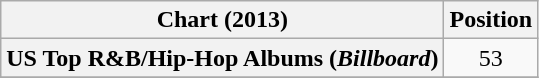<table class="wikitable sortable plainrowheaders">
<tr>
<th scope="col">Chart (2013)</th>
<th scope="col">Position</th>
</tr>
<tr>
<th scope="row">US Top R&B/Hip-Hop Albums (<em>Billboard</em>)</th>
<td style="text-align:center;">53</td>
</tr>
<tr>
</tr>
</table>
